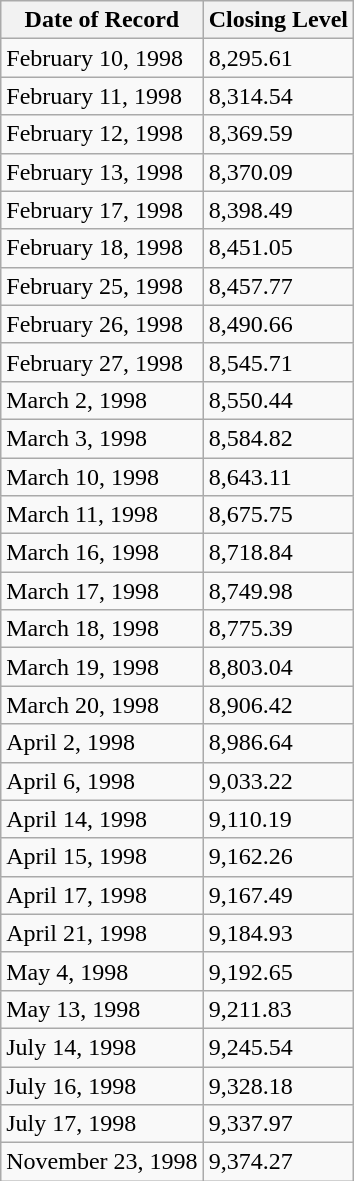<table class="wikitable">
<tr>
<th>Date of Record</th>
<th>Closing Level</th>
</tr>
<tr>
<td>February 10, 1998</td>
<td>8,295.61</td>
</tr>
<tr>
<td>February 11, 1998</td>
<td>8,314.54</td>
</tr>
<tr>
<td>February 12, 1998</td>
<td>8,369.59</td>
</tr>
<tr>
<td>February 13, 1998</td>
<td>8,370.09</td>
</tr>
<tr>
<td>February 17, 1998</td>
<td>8,398.49</td>
</tr>
<tr>
<td>February 18, 1998</td>
<td>8,451.05</td>
</tr>
<tr>
<td>February 25, 1998</td>
<td>8,457.77</td>
</tr>
<tr>
<td>February 26, 1998</td>
<td>8,490.66</td>
</tr>
<tr>
<td>February 27, 1998</td>
<td>8,545.71</td>
</tr>
<tr>
<td>March 2, 1998</td>
<td>8,550.44</td>
</tr>
<tr>
<td>March 3, 1998</td>
<td>8,584.82</td>
</tr>
<tr>
<td>March 10, 1998</td>
<td>8,643.11</td>
</tr>
<tr>
<td>March 11, 1998</td>
<td>8,675.75</td>
</tr>
<tr>
<td>March 16, 1998</td>
<td>8,718.84</td>
</tr>
<tr>
<td>March 17, 1998</td>
<td>8,749.98</td>
</tr>
<tr>
<td>March 18, 1998</td>
<td>8,775.39</td>
</tr>
<tr>
<td>March 19, 1998</td>
<td>8,803.04</td>
</tr>
<tr>
<td>March 20, 1998</td>
<td>8,906.42</td>
</tr>
<tr>
<td>April 2, 1998</td>
<td>8,986.64</td>
</tr>
<tr>
<td>April 6, 1998</td>
<td>9,033.22</td>
</tr>
<tr>
<td>April 14, 1998</td>
<td>9,110.19</td>
</tr>
<tr>
<td>April 15, 1998</td>
<td>9,162.26</td>
</tr>
<tr>
<td>April 17, 1998</td>
<td>9,167.49</td>
</tr>
<tr>
<td>April 21, 1998</td>
<td>9,184.93</td>
</tr>
<tr>
<td>May 4, 1998</td>
<td>9,192.65</td>
</tr>
<tr>
<td>May 13, 1998</td>
<td>9,211.83</td>
</tr>
<tr>
<td>July 14, 1998</td>
<td>9,245.54</td>
</tr>
<tr>
<td>July 16, 1998</td>
<td>9,328.18</td>
</tr>
<tr>
<td>July 17, 1998</td>
<td>9,337.97</td>
</tr>
<tr>
<td>November 23, 1998</td>
<td>9,374.27</td>
</tr>
</table>
